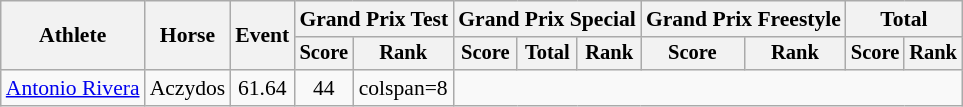<table class=wikitable style=font-size:90%;text-align:center>
<tr>
<th rowspan=2>Athlete</th>
<th rowspan=2>Horse</th>
<th rowspan=2>Event</th>
<th colspan=2>Grand Prix Test</th>
<th colspan=3>Grand Prix Special</th>
<th colspan=2>Grand Prix Freestyle</th>
<th colspan=2>Total</th>
</tr>
<tr style=font-size:95%>
<th>Score</th>
<th>Rank</th>
<th>Score</th>
<th>Total</th>
<th>Rank</th>
<th>Score</th>
<th>Rank</th>
<th>Score</th>
<th>Rank</th>
</tr>
<tr>
<td align=left><a href='#'>Antonio Rivera</a></td>
<td align=left>Aczydos</td>
<td>61.64</td>
<td>44</td>
<td>colspan=8 </td>
</tr>
</table>
